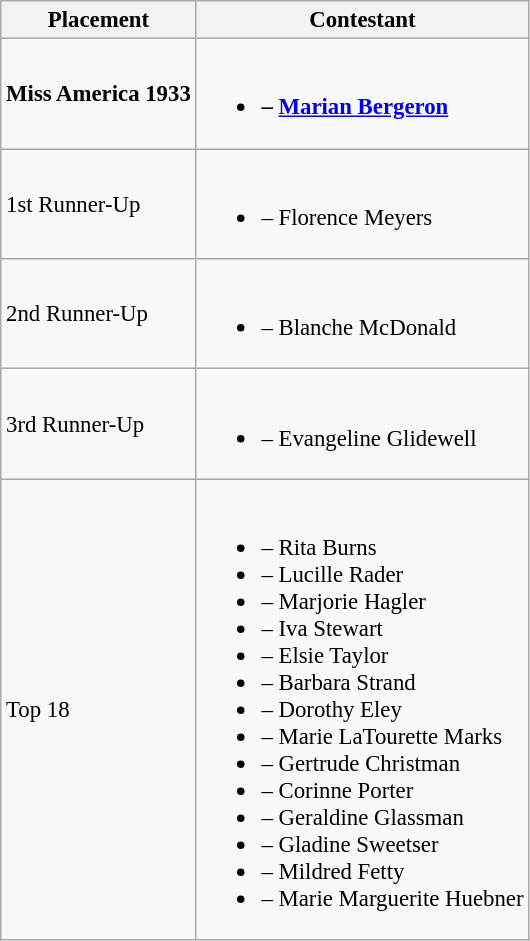<table class="wikitable sortable" style="font-size: 95%;">
<tr>
<th>Placement</th>
<th>Contestant</th>
</tr>
<tr>
<td><strong>Miss America 1933</strong></td>
<td><br><ul><li><strong> – <a href='#'>Marian Bergeron</a></strong></li></ul></td>
</tr>
<tr>
<td>1st Runner-Up</td>
<td><br><ul><li> – Florence Meyers</li></ul></td>
</tr>
<tr>
<td>2nd Runner-Up</td>
<td><br><ul><li> – Blanche McDonald</li></ul></td>
</tr>
<tr>
<td>3rd Runner-Up</td>
<td><br><ul><li> – Evangeline Glidewell</li></ul></td>
</tr>
<tr>
<td>Top 18</td>
<td><br><ul><li> – Rita Burns</li><li> – Lucille Rader</li><li> – Marjorie Hagler</li><li> – Iva Stewart</li><li> – Elsie Taylor</li><li> – Barbara Strand</li><li> – Dorothy Eley</li><li> – Marie LaTourette Marks</li><li> – Gertrude Christman</li><li> – Corinne Porter</li><li> – Geraldine Glassman</li><li> – Gladine Sweetser</li><li> – Mildred Fetty</li><li> – Marie Marguerite Huebner</li></ul></td>
</tr>
</table>
